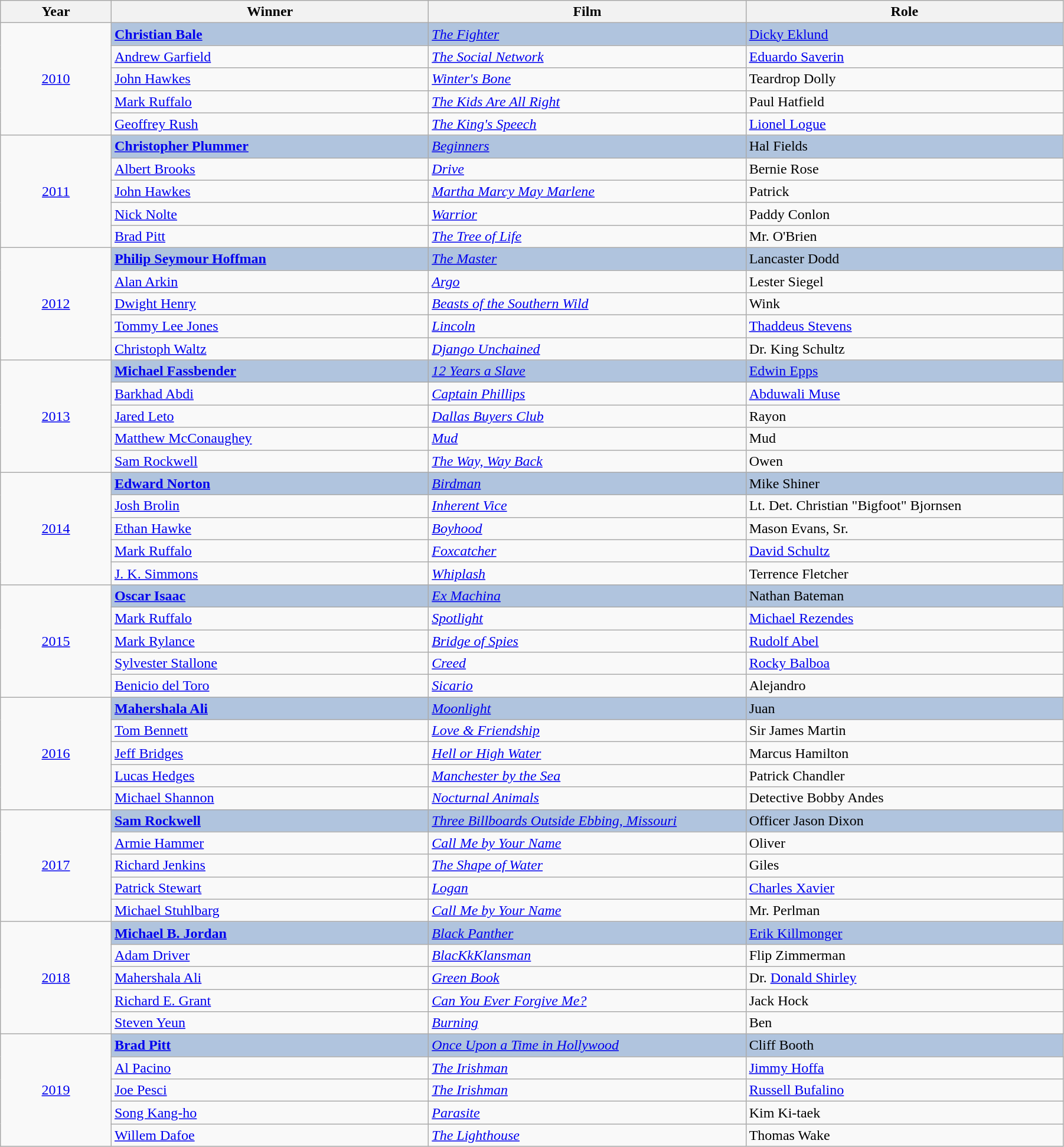<table class="wikitable" width="95%" cellpadding="5">
<tr>
<th width="100"><strong>Year</strong></th>
<th width="300"><strong>Winner</strong></th>
<th width="300"><strong>Film</strong></th>
<th width="300"><strong>Role</strong></th>
</tr>
<tr>
<td rowspan="5" style="text-align:center;"><a href='#'>2010</a></td>
<td style="background:#B0C4DE;"><strong><a href='#'>Christian Bale</a></strong></td>
<td style="background:#B0C4DE;"><em><a href='#'>The Fighter</a></em></td>
<td style="background:#B0C4DE;"><a href='#'>Dicky Eklund</a></td>
</tr>
<tr>
<td><a href='#'>Andrew Garfield</a></td>
<td><em><a href='#'>The Social Network</a></em></td>
<td><a href='#'>Eduardo Saverin</a></td>
</tr>
<tr>
<td><a href='#'>John Hawkes</a></td>
<td><em><a href='#'>Winter's Bone</a></em></td>
<td>Teardrop Dolly</td>
</tr>
<tr>
<td><a href='#'>Mark Ruffalo</a></td>
<td><em><a href='#'>The Kids Are All Right</a></em></td>
<td>Paul Hatfield</td>
</tr>
<tr>
<td><a href='#'>Geoffrey Rush</a></td>
<td><em><a href='#'>The King's Speech</a></em></td>
<td><a href='#'>Lionel Logue</a></td>
</tr>
<tr>
<td rowspan="5" style="text-align:center;"><a href='#'>2011</a></td>
<td style="background:#B0C4DE;"><strong><a href='#'>Christopher Plummer</a></strong></td>
<td style="background:#B0C4DE;"><em><a href='#'>Beginners</a></em></td>
<td style="background:#B0C4DE;">Hal Fields</td>
</tr>
<tr>
<td><a href='#'>Albert Brooks</a></td>
<td><em><a href='#'>Drive</a></em></td>
<td>Bernie Rose</td>
</tr>
<tr>
<td><a href='#'>John Hawkes</a></td>
<td><em><a href='#'>Martha Marcy May Marlene</a></em></td>
<td>Patrick</td>
</tr>
<tr>
<td><a href='#'>Nick Nolte</a></td>
<td><em><a href='#'>Warrior</a></em></td>
<td>Paddy Conlon</td>
</tr>
<tr>
<td><a href='#'>Brad Pitt</a></td>
<td><em><a href='#'>The Tree of Life</a></em></td>
<td>Mr. O'Brien</td>
</tr>
<tr>
<td rowspan="5" style="text-align:center;"><a href='#'>2012</a></td>
<td style="background:#B0C4DE;"><strong><a href='#'>Philip Seymour Hoffman</a></strong></td>
<td style="background:#B0C4DE;"><em><a href='#'>The Master</a></em></td>
<td style="background:#B0C4DE;">Lancaster Dodd</td>
</tr>
<tr>
<td><a href='#'>Alan Arkin</a></td>
<td><em><a href='#'>Argo</a></em></td>
<td>Lester Siegel</td>
</tr>
<tr>
<td><a href='#'>Dwight Henry</a></td>
<td><em><a href='#'>Beasts of the Southern Wild</a></em></td>
<td>Wink</td>
</tr>
<tr>
<td><a href='#'>Tommy Lee Jones</a></td>
<td><em><a href='#'>Lincoln</a></em></td>
<td><a href='#'>Thaddeus Stevens</a></td>
</tr>
<tr>
<td><a href='#'>Christoph Waltz</a></td>
<td><em><a href='#'>Django Unchained</a></em></td>
<td>Dr. King Schultz</td>
</tr>
<tr>
<td rowspan="5" style="text-align:center;"><a href='#'>2013</a></td>
<td style="background:#B0C4DE;"><strong><a href='#'>Michael Fassbender</a></strong></td>
<td style="background:#B0C4DE;"><em><a href='#'>12 Years a Slave</a></em></td>
<td style="background:#B0C4DE;"><a href='#'>Edwin Epps</a></td>
</tr>
<tr>
<td><a href='#'>Barkhad Abdi</a></td>
<td><em><a href='#'>Captain Phillips</a></em></td>
<td><a href='#'>Abduwali Muse</a></td>
</tr>
<tr>
<td><a href='#'>Jared Leto</a></td>
<td><em><a href='#'>Dallas Buyers Club</a></em></td>
<td>Rayon</td>
</tr>
<tr>
<td><a href='#'>Matthew McConaughey</a></td>
<td><em><a href='#'>Mud</a></em></td>
<td>Mud</td>
</tr>
<tr>
<td><a href='#'>Sam Rockwell</a></td>
<td><em><a href='#'>The Way, Way Back</a></em></td>
<td>Owen</td>
</tr>
<tr>
<td rowspan="5" style="text-align:center;"><a href='#'>2014</a></td>
<td style="background:#B0C4DE;"><strong><a href='#'>Edward Norton</a></strong></td>
<td style="background:#B0C4DE;"><em><a href='#'>Birdman</a></em></td>
<td style="background:#B0C4DE;">Mike Shiner</td>
</tr>
<tr>
<td><a href='#'>Josh Brolin</a></td>
<td><em><a href='#'>Inherent Vice</a></em></td>
<td>Lt. Det. Christian "Bigfoot" Bjornsen</td>
</tr>
<tr>
<td><a href='#'>Ethan Hawke</a></td>
<td><em><a href='#'>Boyhood</a></em></td>
<td>Mason Evans, Sr.</td>
</tr>
<tr>
<td><a href='#'>Mark Ruffalo</a></td>
<td><em><a href='#'>Foxcatcher</a></em></td>
<td><a href='#'>David Schultz</a></td>
</tr>
<tr>
<td><a href='#'>J. K. Simmons</a></td>
<td><em><a href='#'>Whiplash</a></em></td>
<td>Terrence Fletcher</td>
</tr>
<tr>
<td rowspan="5" style="text-align:center;"><a href='#'>2015</a></td>
<td style="background:#B0C4DE;"><strong><a href='#'>Oscar Isaac</a></strong></td>
<td style="background:#B0C4DE;"><em><a href='#'>Ex Machina</a></em></td>
<td style="background:#B0C4DE;">Nathan Bateman</td>
</tr>
<tr>
<td><a href='#'>Mark Ruffalo</a></td>
<td><em><a href='#'>Spotlight</a></em></td>
<td><a href='#'>Michael Rezendes</a></td>
</tr>
<tr>
<td><a href='#'>Mark Rylance</a></td>
<td><em><a href='#'>Bridge of Spies</a></em></td>
<td><a href='#'>Rudolf Abel</a></td>
</tr>
<tr>
<td><a href='#'>Sylvester Stallone</a></td>
<td><em><a href='#'>Creed</a></em></td>
<td><a href='#'>Rocky Balboa</a></td>
</tr>
<tr>
<td><a href='#'>Benicio del Toro</a></td>
<td><em><a href='#'>Sicario</a></em></td>
<td>Alejandro</td>
</tr>
<tr>
<td rowspan="5" style="text-align:center;"><a href='#'>2016</a></td>
<td style="background:#B0C4DE;"><strong><a href='#'>Mahershala Ali</a></strong></td>
<td style="background:#B0C4DE;"><em><a href='#'>Moonlight</a></em></td>
<td style="background:#B0C4DE;">Juan</td>
</tr>
<tr>
<td><a href='#'>Tom Bennett</a></td>
<td><em><a href='#'>Love & Friendship</a></em></td>
<td>Sir James Martin</td>
</tr>
<tr>
<td><a href='#'>Jeff Bridges</a></td>
<td><em><a href='#'>Hell or High Water</a></em></td>
<td>Marcus Hamilton</td>
</tr>
<tr>
<td><a href='#'>Lucas Hedges</a></td>
<td><em><a href='#'>Manchester by the Sea</a></em></td>
<td>Patrick Chandler</td>
</tr>
<tr>
<td><a href='#'>Michael Shannon</a></td>
<td><em><a href='#'>Nocturnal Animals</a></em></td>
<td>Detective Bobby Andes</td>
</tr>
<tr>
<td rowspan="5" style="text-align:center;"><a href='#'>2017</a></td>
<td style="background:#B0C4DE;"><strong><a href='#'>Sam Rockwell</a></strong></td>
<td style="background:#B0C4DE;"><em><a href='#'>Three Billboards Outside Ebbing, Missouri</a></em></td>
<td style="background:#B0C4DE;">Officer Jason Dixon</td>
</tr>
<tr>
<td><a href='#'>Armie Hammer</a></td>
<td><em><a href='#'>Call Me by Your Name</a></em></td>
<td>Oliver</td>
</tr>
<tr>
<td><a href='#'>Richard Jenkins</a></td>
<td><em><a href='#'>The Shape of Water</a></em></td>
<td>Giles</td>
</tr>
<tr>
<td><a href='#'>Patrick Stewart</a></td>
<td><em><a href='#'>Logan</a></em></td>
<td><a href='#'>Charles Xavier</a></td>
</tr>
<tr>
<td><a href='#'>Michael Stuhlbarg</a></td>
<td><em><a href='#'>Call Me by Your Name</a></em></td>
<td>Mr. Perlman</td>
</tr>
<tr>
<td rowspan="5" style="text-align:center;"><a href='#'>2018</a></td>
<td style="background:#B0C4DE;"><strong><a href='#'>Michael B. Jordan</a></strong></td>
<td style="background:#B0C4DE;"><em><a href='#'>Black Panther</a></em></td>
<td style="background:#B0C4DE;"><a href='#'>Erik Killmonger</a></td>
</tr>
<tr>
<td><a href='#'>Adam Driver</a></td>
<td><em><a href='#'>BlacKkKlansman</a></em></td>
<td>Flip Zimmerman</td>
</tr>
<tr>
<td><a href='#'>Mahershala Ali</a></td>
<td><em><a href='#'>Green Book</a></em></td>
<td>Dr. <a href='#'>Donald Shirley</a></td>
</tr>
<tr>
<td><a href='#'>Richard E. Grant</a></td>
<td><em><a href='#'>Can You Ever Forgive Me?</a></em></td>
<td>Jack Hock</td>
</tr>
<tr>
<td><a href='#'>Steven Yeun</a></td>
<td><em><a href='#'>Burning</a></em></td>
<td>Ben</td>
</tr>
<tr>
<td rowspan="5" style="text-align:center;"><a href='#'>2019</a></td>
<td style="background:#B0C4DE;"><strong><a href='#'>Brad Pitt</a></strong></td>
<td style="background:#B0C4DE;"><em><a href='#'>Once Upon a Time in Hollywood</a></em></td>
<td style="background:#B0C4DE;">Cliff Booth</td>
</tr>
<tr>
<td><a href='#'>Al Pacino</a></td>
<td><em><a href='#'>The Irishman</a></em></td>
<td><a href='#'>Jimmy Hoffa</a></td>
</tr>
<tr>
<td><a href='#'>Joe Pesci</a></td>
<td><em><a href='#'>The Irishman</a></em></td>
<td><a href='#'>Russell Bufalino</a></td>
</tr>
<tr>
<td><a href='#'>Song Kang-ho</a></td>
<td><em><a href='#'>Parasite</a></em></td>
<td>Kim Ki-taek</td>
</tr>
<tr>
<td><a href='#'>Willem Dafoe</a></td>
<td><em><a href='#'>The Lighthouse</a></em></td>
<td>Thomas Wake</td>
</tr>
</table>
